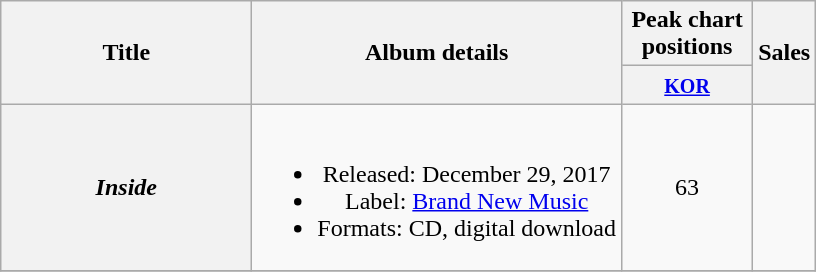<table class="wikitable plainrowheaders" style="text-align:center;">
<tr>
<th scope="col" rowspan="2" style="width:10em;">Title</th>
<th scope="col" rowspan="2">Album details</th>
<th scope="col" colspan="1" style="width:5em;">Peak chart positions</th>
<th scope="col" rowspan="2">Sales</th>
</tr>
<tr>
<th><small><a href='#'>KOR</a></small><br></th>
</tr>
<tr>
<th scope="row"><em>Inside</em></th>
<td><br><ul><li>Released: December 29, 2017</li><li>Label: <a href='#'>Brand New Music</a></li><li>Formats: CD, digital download</li></ul></td>
<td>63</td>
<td></td>
</tr>
<tr>
</tr>
</table>
